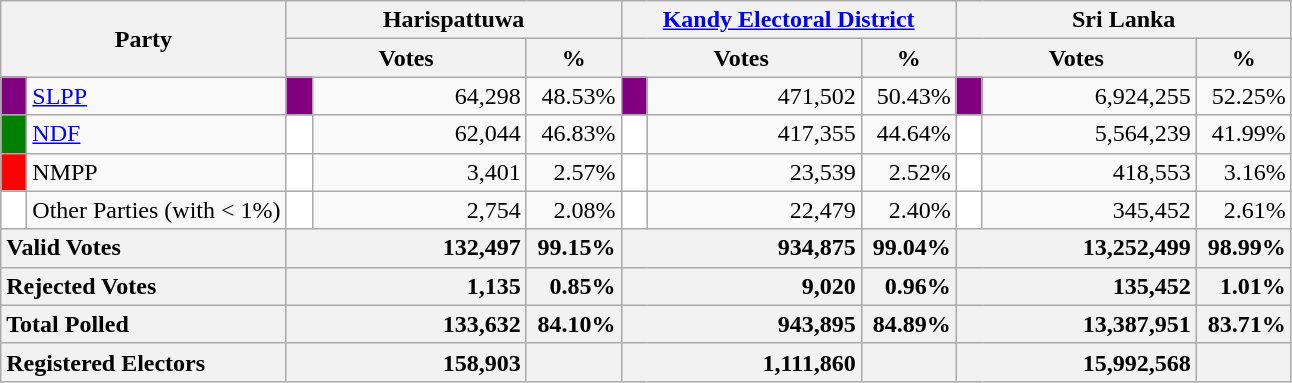<table class="wikitable">
<tr>
<th colspan="2" width="144px"rowspan="2">Party</th>
<th colspan="3" width="216px">Harispattuwa</th>
<th colspan="3" width="216px"><a href='#'>Kandy Electoral District</a></th>
<th colspan="3" width="216px">Sri Lanka</th>
</tr>
<tr>
<th colspan="2" width="144px">Votes</th>
<th>%</th>
<th colspan="2" width="144px">Votes</th>
<th>%</th>
<th colspan="2" width="144px">Votes</th>
<th>%</th>
</tr>
<tr>
<td style="background-color:purple;" width="10px"></td>
<td style="text-align:left;"><a href='#'>SLPP</a></td>
<td style="background-color:purple;" width="10px"></td>
<td style="text-align:right;">64,298</td>
<td style="text-align:right;">48.53%</td>
<td style="background-color:purple;" width="10px"></td>
<td style="text-align:right;">471,502</td>
<td style="text-align:right;">50.43%</td>
<td style="background-color:purple;" width="10px"></td>
<td style="text-align:right;">6,924,255</td>
<td style="text-align:right;">52.25%</td>
</tr>
<tr>
<td style="background-color:green;" width="10px"></td>
<td style="text-align:left;"><a href='#'>NDF</a></td>
<td style="background-color:white;" width="10px"></td>
<td style="text-align:right;">62,044</td>
<td style="text-align:right;">46.83%</td>
<td style="background-color:white;" width="10px"></td>
<td style="text-align:right;">417,355</td>
<td style="text-align:right;">44.64%</td>
<td style="background-color:white;" width="10px"></td>
<td style="text-align:right;">5,564,239</td>
<td style="text-align:right;">41.99%</td>
</tr>
<tr>
<td style="background-color:red;" width="10px"></td>
<td style="text-align:left;">NMPP</td>
<td style="background-color:white;" width="10px"></td>
<td style="text-align:right;">3,401</td>
<td style="text-align:right;">2.57%</td>
<td style="background-color:white;" width="10px"></td>
<td style="text-align:right;">23,539</td>
<td style="text-align:right;">2.52%</td>
<td style="background-color:white;" width="10px"></td>
<td style="text-align:right;">418,553</td>
<td style="text-align:right;">3.16%</td>
</tr>
<tr>
<td style="background-color:white;" width="10px"></td>
<td style="text-align:left;">Other Parties (with < 1%)</td>
<td style="background-color:white;" width="10px"></td>
<td style="text-align:right;">2,754</td>
<td style="text-align:right;">2.08%</td>
<td style="background-color:white;" width="10px"></td>
<td style="text-align:right;">22,479</td>
<td style="text-align:right;">2.40%</td>
<td style="background-color:white;" width="10px"></td>
<td style="text-align:right;">345,452</td>
<td style="text-align:right;">2.61%</td>
</tr>
<tr>
<th colspan="2" width="144px"style="text-align:left;">Valid Votes</th>
<th style="text-align:right;"colspan="2" width="144px">132,497</th>
<th style="text-align:right;">99.15%</th>
<th style="text-align:right;"colspan="2" width="144px">934,875</th>
<th style="text-align:right;">99.04%</th>
<th style="text-align:right;"colspan="2" width="144px">13,252,499</th>
<th style="text-align:right;">98.99%</th>
</tr>
<tr>
<th colspan="2" width="144px"style="text-align:left;">Rejected Votes</th>
<th style="text-align:right;"colspan="2" width="144px">1,135</th>
<th style="text-align:right;">0.85%</th>
<th style="text-align:right;"colspan="2" width="144px">9,020</th>
<th style="text-align:right;">0.96%</th>
<th style="text-align:right;"colspan="2" width="144px">135,452</th>
<th style="text-align:right;">1.01%</th>
</tr>
<tr>
<th colspan="2" width="144px"style="text-align:left;">Total Polled</th>
<th style="text-align:right;"colspan="2" width="144px">133,632</th>
<th style="text-align:right;">84.10%</th>
<th style="text-align:right;"colspan="2" width="144px">943,895</th>
<th style="text-align:right;">84.89%</th>
<th style="text-align:right;"colspan="2" width="144px">13,387,951</th>
<th style="text-align:right;">83.71%</th>
</tr>
<tr>
<th colspan="2" width="144px"style="text-align:left;">Registered Electors</th>
<th style="text-align:right;"colspan="2" width="144px">158,903</th>
<th></th>
<th style="text-align:right;"colspan="2" width="144px">1,111,860</th>
<th></th>
<th style="text-align:right;"colspan="2" width="144px">15,992,568</th>
<th></th>
</tr>
</table>
